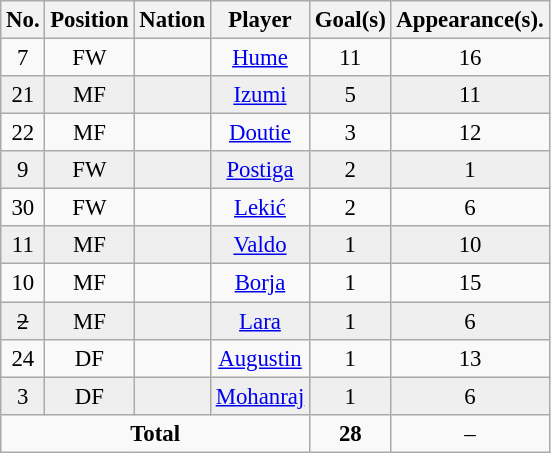<table class="wikitable sortable" style="text-align:center; font-size:95%;">
<tr>
<th>No.</th>
<th>Position</th>
<th>Nation</th>
<th>Player</th>
<th>Goal(s)</th>
<th>Appearance(s).</th>
</tr>
<tr>
<td>7</td>
<td>FW</td>
<td align=left></td>
<td><a href='#'>Hume</a></td>
<td>11</td>
<td>16</td>
</tr>
<tr bgcolor=#efefef>
<td>21</td>
<td>MF</td>
<td align=left></td>
<td><a href='#'>Izumi</a></td>
<td>5</td>
<td>11</td>
</tr>
<tr>
<td>22</td>
<td>MF</td>
<td align=left></td>
<td><a href='#'>Doutie</a></td>
<td>3</td>
<td>12</td>
</tr>
<tr bgcolor=#efefef>
<td>9</td>
<td>FW</td>
<td align=left></td>
<td><a href='#'>Postiga</a></td>
<td>2</td>
<td>1</td>
</tr>
<tr>
<td>30</td>
<td>FW</td>
<td align=left></td>
<td><a href='#'>Lekić</a></td>
<td>2</td>
<td>6</td>
</tr>
<tr bgcolor=#efefef>
<td>11</td>
<td>MF</td>
<td align=left></td>
<td><a href='#'>Valdo</a></td>
<td>1</td>
<td>10</td>
</tr>
<tr>
<td>10</td>
<td>MF</td>
<td align=left></td>
<td><a href='#'>Borja</a></td>
<td>1</td>
<td>15</td>
</tr>
<tr bgcolor=#efefef>
<td><s>2</s></td>
<td>MF</td>
<td align=left></td>
<td><a href='#'>Lara</a></td>
<td>1</td>
<td>6</td>
</tr>
<tr>
<td>24</td>
<td>DF</td>
<td align=left></td>
<td><a href='#'>Augustin</a></td>
<td>1</td>
<td>13</td>
</tr>
<tr bgcolor=#efefef>
<td>3</td>
<td>DF</td>
<td align=left></td>
<td><a href='#'>Mohanraj</a></td>
<td>1</td>
<td>6</td>
</tr>
<tr>
<td colspan=4><strong>Total</strong></td>
<td><strong>28</strong></td>
<td>–</td>
</tr>
</table>
